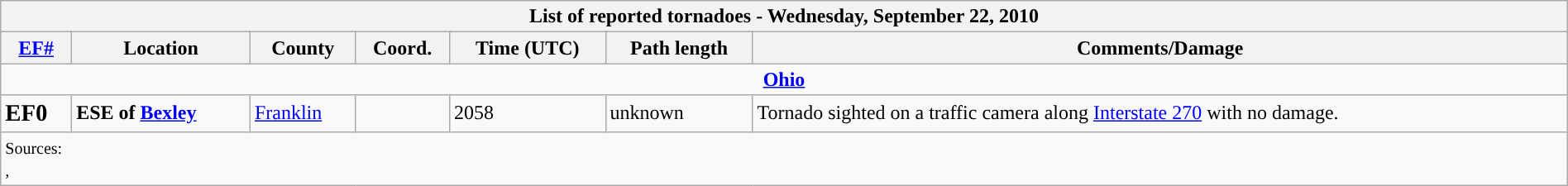<table class="wikitable collapsible" width="100%">
<tr>
<th colspan="7">List of reported tornadoes - Wednesday, September 22, 2010</th>
</tr>
<tr>
<th><a href='#'>EF#</a></th>
<th>Location</th>
<th>County</th>
<th>Coord.</th>
<th>Time (UTC)</th>
<th>Path length</th>
<th>Comments/Damage</th>
</tr>
<tr>
<td colspan="7" align=center><strong><a href='#'>Ohio</a></strong></td>
</tr>
<tr>
<td><big><strong>EF0</strong></big></td>
<td><strong>ESE of <a href='#'>Bexley</a></strong></td>
<td><a href='#'>Franklin</a></td>
<td></td>
<td>2058</td>
<td>unknown</td>
<td>Tornado sighted on a traffic camera along <a href='#'>Interstate 270</a> with no damage.</td>
</tr>
<tr>
<td colspan="7"><small>Sources:<br>, </small></td>
</tr>
</table>
